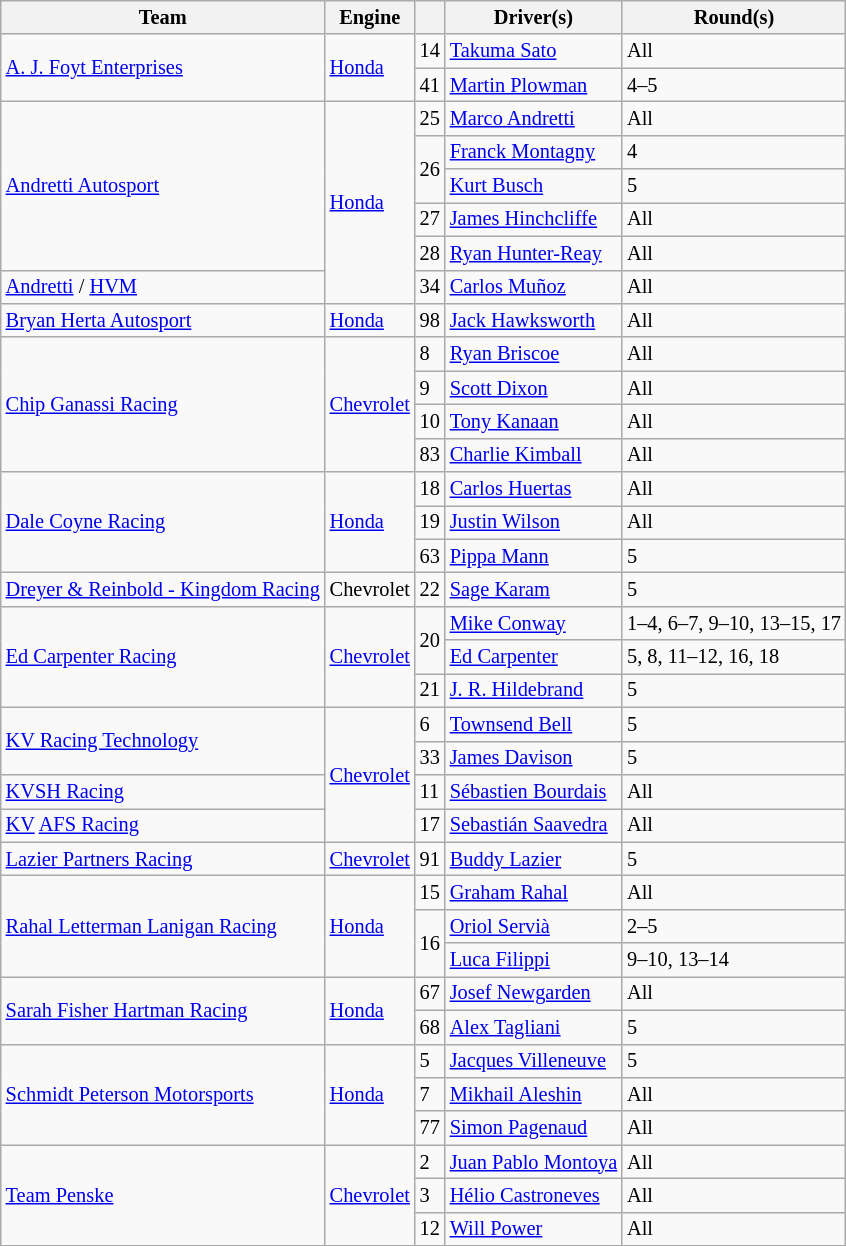<table class="wikitable" style="font-size: 85%">
<tr>
<th>Team</th>
<th>Engine</th>
<th></th>
<th>Driver(s)</th>
<th>Round(s)</th>
</tr>
<tr>
<td rowspan=2><a href='#'>A. J. Foyt Enterprises</a></td>
<td rowspan=2><a href='#'>Honda</a></td>
<td>14</td>
<td> <a href='#'>Takuma Sato</a></td>
<td>All</td>
</tr>
<tr>
<td>41</td>
<td> <a href='#'>Martin Plowman</a> </td>
<td>4–5</td>
</tr>
<tr>
<td rowspan="5"><a href='#'>Andretti Autosport</a></td>
<td rowspan=6><a href='#'>Honda</a></td>
<td>25</td>
<td> <a href='#'>Marco Andretti</a></td>
<td>All</td>
</tr>
<tr>
<td rowspan=2>26</td>
<td> <a href='#'>Franck Montagny</a> </td>
<td>4</td>
</tr>
<tr>
<td> <a href='#'>Kurt Busch</a> </td>
<td>5</td>
</tr>
<tr>
<td>27</td>
<td> <a href='#'>James Hinchcliffe</a></td>
<td>All</td>
</tr>
<tr>
<td>28</td>
<td> <a href='#'>Ryan Hunter-Reay</a></td>
<td>All</td>
</tr>
<tr>
<td><a href='#'>Andretti</a> / <a href='#'>HVM</a></td>
<td>34</td>
<td> <a href='#'>Carlos Muñoz</a> </td>
<td>All</td>
</tr>
<tr>
<td><a href='#'>Bryan Herta Autosport</a></td>
<td><a href='#'>Honda</a></td>
<td>98</td>
<td> <a href='#'>Jack Hawksworth</a> </td>
<td>All</td>
</tr>
<tr>
<td rowspan=4><a href='#'>Chip Ganassi Racing</a></td>
<td rowspan=4><a href='#'>Chevrolet</a></td>
<td>8</td>
<td> <a href='#'>Ryan Briscoe</a></td>
<td>All</td>
</tr>
<tr>
<td>9</td>
<td> <a href='#'>Scott Dixon</a></td>
<td>All</td>
</tr>
<tr>
<td>10</td>
<td> <a href='#'>Tony Kanaan</a></td>
<td>All</td>
</tr>
<tr>
<td>83</td>
<td> <a href='#'>Charlie Kimball</a></td>
<td>All</td>
</tr>
<tr>
<td rowspan=3><a href='#'>Dale Coyne Racing</a></td>
<td rowspan=3><a href='#'>Honda</a></td>
<td>18</td>
<td> <a href='#'>Carlos Huertas</a> </td>
<td>All</td>
</tr>
<tr>
<td>19</td>
<td> <a href='#'>Justin Wilson</a></td>
<td>All</td>
</tr>
<tr>
<td>63</td>
<td> <a href='#'>Pippa Mann</a></td>
<td>5</td>
</tr>
<tr>
<td><a href='#'>Dreyer & Reinbold - Kingdom Racing</a></td>
<td>Chevrolet</td>
<td>22</td>
<td> <a href='#'>Sage Karam</a> </td>
<td>5</td>
</tr>
<tr>
<td rowspan=3><a href='#'>Ed Carpenter Racing</a></td>
<td rowspan=3><a href='#'>Chevrolet</a></td>
<td rowspan=2>20</td>
<td> <a href='#'>Mike Conway</a></td>
<td>1–4, 6–7, 9–10, 13–15, 17</td>
</tr>
<tr>
<td> <a href='#'>Ed Carpenter</a></td>
<td>5, 8, 11–12, 16, 18</td>
</tr>
<tr>
<td>21</td>
<td> <a href='#'>J. R. Hildebrand</a></td>
<td>5</td>
</tr>
<tr>
<td rowspan="2"><a href='#'>KV Racing Technology</a></td>
<td rowspan=4><a href='#'>Chevrolet</a></td>
<td>6</td>
<td> <a href='#'>Townsend Bell</a></td>
<td>5</td>
</tr>
<tr>
<td>33</td>
<td> <a href='#'>James Davison</a> </td>
<td>5</td>
</tr>
<tr>
<td><a href='#'>KVSH Racing</a></td>
<td>11</td>
<td> <a href='#'>Sébastien Bourdais</a></td>
<td>All</td>
</tr>
<tr>
<td><a href='#'>KV</a> <a href='#'>AFS Racing</a></td>
<td>17</td>
<td> <a href='#'>Sebastián Saavedra</a></td>
<td>All</td>
</tr>
<tr>
<td><a href='#'>Lazier Partners Racing</a></td>
<td><a href='#'>Chevrolet</a></td>
<td>91</td>
<td> <a href='#'>Buddy Lazier</a></td>
<td>5</td>
</tr>
<tr>
<td rowspan=3><a href='#'>Rahal Letterman Lanigan Racing</a></td>
<td rowspan=3><a href='#'>Honda</a></td>
<td>15</td>
<td> <a href='#'>Graham Rahal</a></td>
<td>All</td>
</tr>
<tr>
<td rowspan=2>16</td>
<td> <a href='#'>Oriol Servià</a></td>
<td>2–5</td>
</tr>
<tr>
<td> <a href='#'>Luca Filippi</a> </td>
<td>9–10, 13–14</td>
</tr>
<tr>
<td rowspan=2><a href='#'>Sarah Fisher Hartman Racing</a></td>
<td rowspan=2><a href='#'>Honda</a></td>
<td>67</td>
<td> <a href='#'>Josef Newgarden</a></td>
<td>All</td>
</tr>
<tr>
<td>68</td>
<td> <a href='#'>Alex Tagliani</a></td>
<td>5</td>
</tr>
<tr>
<td rowspan=3><a href='#'>Schmidt Peterson Motorsports</a></td>
<td rowspan=3><a href='#'>Honda</a></td>
<td>5</td>
<td> <a href='#'>Jacques Villeneuve</a></td>
<td>5</td>
</tr>
<tr>
<td>7</td>
<td> <a href='#'>Mikhail Aleshin</a> </td>
<td>All</td>
</tr>
<tr>
<td>77</td>
<td> <a href='#'>Simon Pagenaud</a></td>
<td>All</td>
</tr>
<tr>
<td rowspan=3><a href='#'>Team Penske</a></td>
<td rowspan=3><a href='#'>Chevrolet</a></td>
<td>2</td>
<td> <a href='#'>Juan Pablo Montoya</a></td>
<td>All</td>
</tr>
<tr>
<td>3</td>
<td> <a href='#'>Hélio Castroneves</a></td>
<td>All</td>
</tr>
<tr>
<td>12</td>
<td> <a href='#'>Will Power</a></td>
<td>All</td>
</tr>
</table>
